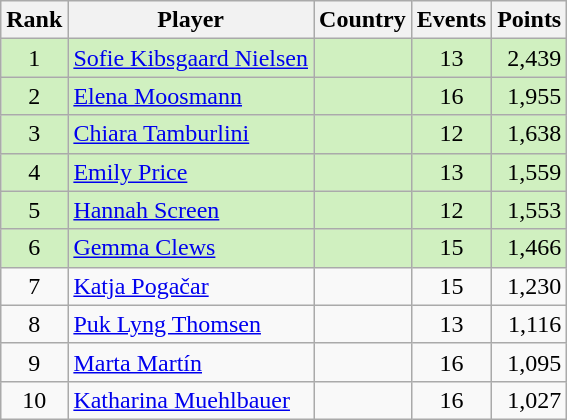<table class="wikitable">
<tr>
<th>Rank</th>
<th>Player</th>
<th>Country</th>
<th>Events</th>
<th>Points</th>
</tr>
<tr style="background:#D0F0C0;">
<td align=center>1</td>
<td><a href='#'>Sofie Kibsgaard Nielsen</a></td>
<td></td>
<td align=center>13</td>
<td align=right>2,439</td>
</tr>
<tr style="background:#D0F0C0;">
<td align=center>2</td>
<td><a href='#'>Elena Moosmann</a></td>
<td></td>
<td align=center>16</td>
<td align=right>1,955</td>
</tr>
<tr style="background:#D0F0C0;">
<td align=center>3</td>
<td><a href='#'>Chiara Tamburlini</a></td>
<td></td>
<td align=center>12</td>
<td align=right>1,638</td>
</tr>
<tr style="background:#D0F0C0;">
<td align=center>4</td>
<td><a href='#'>Emily Price</a></td>
<td></td>
<td align=center>13</td>
<td align=right>1,559</td>
</tr>
<tr style="background:#D0F0C0;">
<td align=center>5</td>
<td><a href='#'>Hannah Screen</a></td>
<td></td>
<td align=center>12</td>
<td align=right>1,553</td>
</tr>
<tr style="background:#D0F0C0;">
<td align=center>6</td>
<td><a href='#'>Gemma Clews</a></td>
<td></td>
<td align=center>15</td>
<td align=right>1,466</td>
</tr>
<tr>
<td align=center>7</td>
<td><a href='#'>Katja Pogačar</a></td>
<td></td>
<td align=center>15</td>
<td align=right>1,230</td>
</tr>
<tr>
<td align=center>8</td>
<td><a href='#'>Puk Lyng Thomsen</a></td>
<td></td>
<td align=center>13</td>
<td align=right>1,116</td>
</tr>
<tr>
<td align=center>9</td>
<td><a href='#'>Marta Martín</a></td>
<td></td>
<td align=center>16</td>
<td align=right>1,095</td>
</tr>
<tr>
<td align=center>10</td>
<td><a href='#'>Katharina Muehlbauer</a></td>
<td></td>
<td align=center>16</td>
<td align=right>1,027</td>
</tr>
</table>
